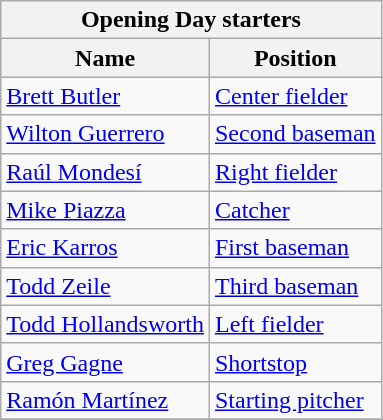<table class="wikitable" style="text-align:left">
<tr>
<th colspan="2">Opening Day starters</th>
</tr>
<tr>
<th>Name</th>
<th>Position</th>
</tr>
<tr>
<td><a href='#'>Brett Butler</a></td>
<td><a href='#'>Center fielder</a></td>
</tr>
<tr>
<td><a href='#'>Wilton Guerrero</a></td>
<td><a href='#'>Second baseman</a></td>
</tr>
<tr>
<td><a href='#'>Raúl Mondesí</a></td>
<td><a href='#'>Right fielder</a></td>
</tr>
<tr>
<td><a href='#'>Mike Piazza</a></td>
<td><a href='#'>Catcher</a></td>
</tr>
<tr>
<td><a href='#'>Eric Karros</a></td>
<td><a href='#'>First baseman</a></td>
</tr>
<tr>
<td><a href='#'>Todd Zeile</a></td>
<td><a href='#'>Third baseman</a></td>
</tr>
<tr>
<td><a href='#'>Todd Hollandsworth</a></td>
<td><a href='#'>Left fielder</a></td>
</tr>
<tr>
<td><a href='#'>Greg Gagne</a></td>
<td><a href='#'>Shortstop</a></td>
</tr>
<tr>
<td><a href='#'>Ramón Martínez</a></td>
<td><a href='#'>Starting pitcher</a></td>
</tr>
<tr>
</tr>
</table>
